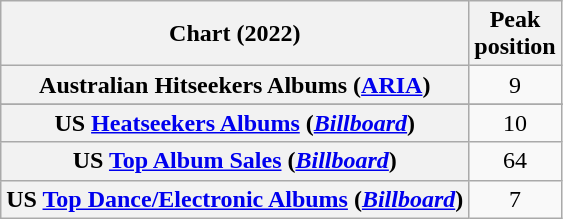<table class="wikitable sortable plainrowheaders" style="text-align:center;">
<tr>
<th scope="col">Chart (2022)</th>
<th scope="col">Peak<br>position</th>
</tr>
<tr>
<th scope="row">Australian Hitseekers Albums (<a href='#'>ARIA</a>)</th>
<td>9</td>
</tr>
<tr>
</tr>
<tr>
</tr>
<tr>
</tr>
<tr>
<th scope="row">US <a href='#'>Heatseekers Albums</a> (<em><a href='#'>Billboard</a></em>)</th>
<td>10</td>
</tr>
<tr>
<th scope="row">US <a href='#'>Top Album Sales</a> (<em><a href='#'>Billboard</a></em>)</th>
<td>64</td>
</tr>
<tr>
<th scope="row">US <a href='#'>Top Dance/Electronic Albums</a> (<em><a href='#'>Billboard</a></em>)</th>
<td>7</td>
</tr>
</table>
